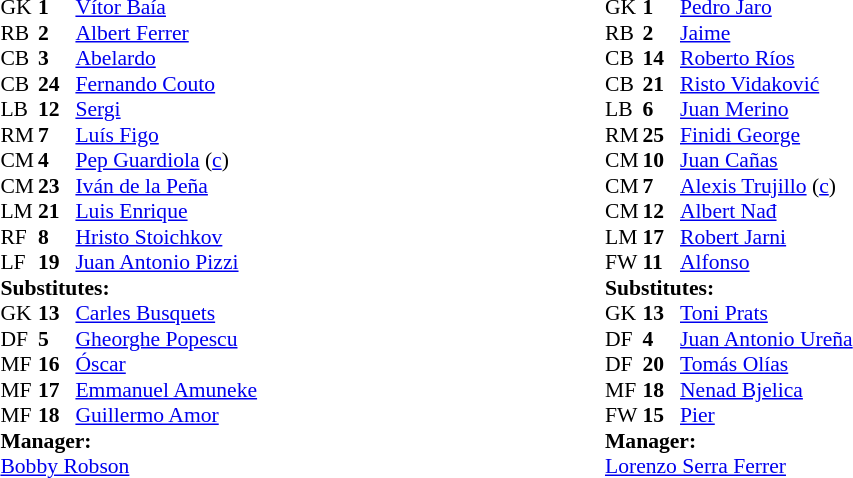<table width="100%">
<tr>
<td valign="top" width="40%"><br><table style="font-size: 90%" cellspacing="0" cellpadding="0" align=center>
<tr>
<td colspan="4"></td>
</tr>
<tr>
<th width="25"></th>
<th width="25"></th>
</tr>
<tr>
<td>GK</td>
<td><strong>1</strong></td>
<td> <a href='#'>Vítor Baía</a></td>
</tr>
<tr>
<td>RB</td>
<td><strong>2</strong></td>
<td> <a href='#'>Albert Ferrer</a></td>
<td></td>
<td></td>
</tr>
<tr>
<td>CB</td>
<td><strong>3</strong></td>
<td> <a href='#'>Abelardo</a></td>
<td></td>
</tr>
<tr>
<td>CB</td>
<td><strong>24</strong></td>
<td> <a href='#'>Fernando Couto</a></td>
</tr>
<tr>
<td>LB</td>
<td><strong>12</strong></td>
<td> <a href='#'>Sergi</a></td>
<td></td>
</tr>
<tr>
<td>RM</td>
<td><strong>7</strong></td>
<td> <a href='#'>Luís Figo</a></td>
<td></td>
</tr>
<tr>
<td>CM</td>
<td><strong>4</strong></td>
<td> <a href='#'>Pep Guardiola</a> (<a href='#'>c</a>)</td>
</tr>
<tr>
<td>CM</td>
<td><strong>23</strong></td>
<td> <a href='#'>Iván de la Peña</a></td>
<td></td>
<td></td>
</tr>
<tr>
<td>LM</td>
<td><strong>21</strong></td>
<td> <a href='#'>Luis Enrique</a></td>
</tr>
<tr>
<td>RF</td>
<td><strong>8</strong></td>
<td> <a href='#'>Hristo Stoichkov</a></td>
<td></td>
<td></td>
</tr>
<tr>
<td>LF</td>
<td><strong>19</strong></td>
<td> <a href='#'>Juan Antonio Pizzi</a></td>
</tr>
<tr>
<td colspan=4><strong>Substitutes:</strong></td>
</tr>
<tr>
<td>GK</td>
<td><strong>13</strong></td>
<td> <a href='#'>Carles Busquets</a></td>
</tr>
<tr>
<td>DF</td>
<td><strong>5</strong></td>
<td> <a href='#'>Gheorghe Popescu</a></td>
<td></td>
<td></td>
</tr>
<tr>
<td>MF</td>
<td><strong>16</strong></td>
<td> <a href='#'>Óscar</a></td>
<td></td>
<td></td>
</tr>
<tr>
<td>MF</td>
<td><strong>17</strong></td>
<td> <a href='#'>Emmanuel Amuneke</a></td>
<td></td>
<td></td>
</tr>
<tr>
<td>MF</td>
<td><strong>18</strong></td>
<td> <a href='#'>Guillermo Amor</a></td>
</tr>
<tr>
<td colspan=4><strong>Manager:</strong></td>
</tr>
<tr>
<td colspan="4"> <a href='#'>Bobby Robson</a></td>
</tr>
<tr>
</tr>
</table>
</td>
<td valign="top" width="40%"><br><table style="font-size: 90%" cellspacing="0" cellpadding="0">
<tr>
<td colspan="4"></td>
</tr>
<tr>
<th width="25"></th>
<th width="25"></th>
</tr>
<tr>
<td>GK</td>
<td><strong>1</strong></td>
<td> <a href='#'>Pedro Jaro</a></td>
</tr>
<tr>
<td>RB</td>
<td><strong>2</strong></td>
<td> <a href='#'>Jaime</a></td>
<td></td>
</tr>
<tr>
<td>CB</td>
<td><strong>14</strong></td>
<td> <a href='#'>Roberto Ríos</a></td>
</tr>
<tr>
<td>CB</td>
<td><strong>21</strong></td>
<td> <a href='#'>Risto Vidaković</a></td>
</tr>
<tr>
<td>LB</td>
<td><strong>6</strong></td>
<td> <a href='#'>Juan Merino</a></td>
<td></td>
<td></td>
</tr>
<tr>
<td>RM</td>
<td><strong>25</strong></td>
<td> <a href='#'>Finidi George</a></td>
<td></td>
</tr>
<tr>
<td>CM</td>
<td><strong>10</strong></td>
<td> <a href='#'>Juan Cañas</a></td>
<td></td>
<td></td>
</tr>
<tr>
<td>CM</td>
<td><strong>7</strong></td>
<td> <a href='#'>Alexis Trujillo</a> (<a href='#'>c</a>)</td>
<td></td>
</tr>
<tr>
<td>CM</td>
<td><strong>12</strong></td>
<td> <a href='#'>Albert Nađ</a></td>
<td></td>
<td></td>
</tr>
<tr>
<td>LM</td>
<td><strong>17</strong></td>
<td> <a href='#'>Robert Jarni</a></td>
</tr>
<tr>
<td>FW</td>
<td><strong>11</strong></td>
<td> <a href='#'>Alfonso</a></td>
</tr>
<tr>
<td colspan=4><strong>Substitutes:</strong></td>
</tr>
<tr>
<td>GK</td>
<td><strong>13</strong></td>
<td> <a href='#'>Toni Prats</a></td>
</tr>
<tr>
<td>DF</td>
<td><strong>4</strong></td>
<td> <a href='#'>Juan Antonio Ureña</a></td>
<td></td>
<td></td>
</tr>
<tr>
<td>DF</td>
<td><strong>20</strong></td>
<td> <a href='#'>Tomás Olías</a></td>
<td></td>
<td></td>
</tr>
<tr>
<td>MF</td>
<td><strong>18</strong></td>
<td> <a href='#'>Nenad Bjelica</a></td>
</tr>
<tr>
<td>FW</td>
<td><strong>15</strong></td>
<td> <a href='#'>Pier</a></td>
<td></td>
<td></td>
</tr>
<tr>
<td colspan=4><strong>Manager:</strong></td>
</tr>
<tr>
<td colspan="4"> <a href='#'>Lorenzo Serra Ferrer</a></td>
</tr>
</table>
</td>
</tr>
</table>
